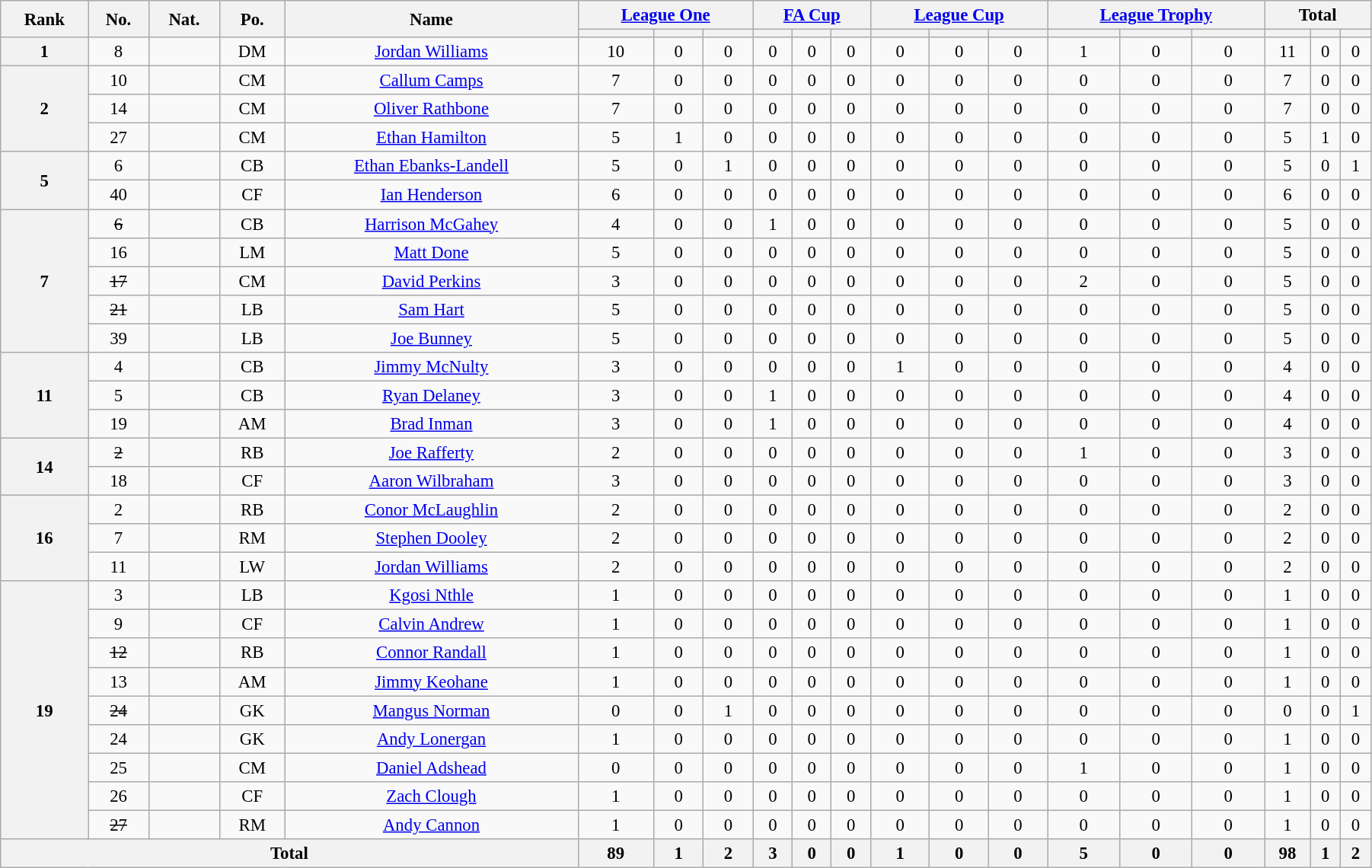<table class="wikitable" style="text-align:center; font-size:95%; width:95%;">
<tr>
<th rowspan=2>Rank</th>
<th rowspan=2>No.</th>
<th rowspan=2>Nat.</th>
<th rowspan=2>Po.</th>
<th rowspan=2>Name</th>
<th colspan=3><a href='#'>League One</a></th>
<th colspan=3><a href='#'>FA Cup</a></th>
<th colspan=3><a href='#'>League Cup</a></th>
<th colspan=3><a href='#'>League Trophy</a></th>
<th colspan=3>Total</th>
</tr>
<tr>
<th></th>
<th></th>
<th></th>
<th></th>
<th></th>
<th></th>
<th></th>
<th></th>
<th></th>
<th></th>
<th></th>
<th></th>
<th></th>
<th></th>
<th></th>
</tr>
<tr>
<th rowspan=1>1</th>
<td>8</td>
<td></td>
<td>DM</td>
<td><a href='#'>Jordan Williams</a></td>
<td>10</td>
<td>0</td>
<td>0</td>
<td>0</td>
<td>0</td>
<td>0</td>
<td>0</td>
<td>0</td>
<td>0</td>
<td>1</td>
<td>0</td>
<td>0</td>
<td>11</td>
<td>0</td>
<td>0</td>
</tr>
<tr>
<th rowspan=3>2</th>
<td>10</td>
<td></td>
<td>CM</td>
<td><a href='#'>Callum Camps</a></td>
<td>7</td>
<td>0</td>
<td>0</td>
<td>0</td>
<td>0</td>
<td>0</td>
<td>0</td>
<td>0</td>
<td>0</td>
<td>0</td>
<td>0</td>
<td>0</td>
<td>7</td>
<td>0</td>
<td>0</td>
</tr>
<tr>
<td>14</td>
<td></td>
<td>CM</td>
<td><a href='#'>Oliver Rathbone</a></td>
<td>7</td>
<td>0</td>
<td>0</td>
<td>0</td>
<td>0</td>
<td>0</td>
<td>0</td>
<td>0</td>
<td>0</td>
<td>0</td>
<td>0</td>
<td>0</td>
<td>7</td>
<td>0</td>
<td>0</td>
</tr>
<tr>
<td>27</td>
<td></td>
<td>CM</td>
<td><a href='#'>Ethan Hamilton</a></td>
<td>5</td>
<td>1</td>
<td>0</td>
<td>0</td>
<td>0</td>
<td>0</td>
<td>0</td>
<td>0</td>
<td>0</td>
<td>0</td>
<td>0</td>
<td>0</td>
<td>5</td>
<td>1</td>
<td>0</td>
</tr>
<tr>
<th rowspan=2>5</th>
<td>6</td>
<td></td>
<td>CB</td>
<td><a href='#'>Ethan Ebanks-Landell</a></td>
<td>5</td>
<td>0</td>
<td>1</td>
<td>0</td>
<td>0</td>
<td>0</td>
<td>0</td>
<td>0</td>
<td>0</td>
<td>0</td>
<td>0</td>
<td>0</td>
<td>5</td>
<td>0</td>
<td>1</td>
</tr>
<tr>
<td>40</td>
<td></td>
<td>CF</td>
<td><a href='#'>Ian Henderson</a></td>
<td>6</td>
<td>0</td>
<td>0</td>
<td>0</td>
<td>0</td>
<td>0</td>
<td>0</td>
<td>0</td>
<td>0</td>
<td>0</td>
<td>0</td>
<td>0</td>
<td>6</td>
<td>0</td>
<td>0</td>
</tr>
<tr>
<th rowspan=5>7</th>
<td><s>6</s></td>
<td></td>
<td>CB</td>
<td><a href='#'>Harrison McGahey</a></td>
<td>4</td>
<td>0</td>
<td>0</td>
<td>1</td>
<td>0</td>
<td>0</td>
<td>0</td>
<td>0</td>
<td>0</td>
<td>0</td>
<td>0</td>
<td>0</td>
<td>5</td>
<td>0</td>
<td>0</td>
</tr>
<tr>
<td>16</td>
<td></td>
<td>LM</td>
<td><a href='#'>Matt Done</a></td>
<td>5</td>
<td>0</td>
<td>0</td>
<td>0</td>
<td>0</td>
<td>0</td>
<td>0</td>
<td>0</td>
<td>0</td>
<td>0</td>
<td>0</td>
<td>0</td>
<td>5</td>
<td>0</td>
<td>0</td>
</tr>
<tr>
<td><s>17</s></td>
<td></td>
<td>CM</td>
<td><a href='#'>David Perkins</a></td>
<td>3</td>
<td>0</td>
<td>0</td>
<td>0</td>
<td>0</td>
<td>0</td>
<td>0</td>
<td>0</td>
<td>0</td>
<td>2</td>
<td>0</td>
<td>0</td>
<td>5</td>
<td>0</td>
<td>0</td>
</tr>
<tr>
<td><s>21</s></td>
<td></td>
<td>LB</td>
<td><a href='#'>Sam Hart</a></td>
<td>5</td>
<td>0</td>
<td>0</td>
<td>0</td>
<td>0</td>
<td>0</td>
<td>0</td>
<td>0</td>
<td>0</td>
<td>0</td>
<td>0</td>
<td>0</td>
<td>5</td>
<td>0</td>
<td>0</td>
</tr>
<tr>
<td>39</td>
<td></td>
<td>LB</td>
<td><a href='#'>Joe Bunney</a></td>
<td>5</td>
<td>0</td>
<td>0</td>
<td>0</td>
<td>0</td>
<td>0</td>
<td>0</td>
<td>0</td>
<td>0</td>
<td>0</td>
<td>0</td>
<td>0</td>
<td>5</td>
<td>0</td>
<td>0</td>
</tr>
<tr>
<th rowspan=3>11</th>
<td>4</td>
<td></td>
<td>CB</td>
<td><a href='#'>Jimmy McNulty</a></td>
<td>3</td>
<td>0</td>
<td>0</td>
<td>0</td>
<td>0</td>
<td>0</td>
<td>1</td>
<td>0</td>
<td>0</td>
<td>0</td>
<td>0</td>
<td>0</td>
<td>4</td>
<td>0</td>
<td>0</td>
</tr>
<tr>
<td>5</td>
<td></td>
<td>CB</td>
<td><a href='#'>Ryan Delaney</a></td>
<td>3</td>
<td>0</td>
<td>0</td>
<td>1</td>
<td>0</td>
<td>0</td>
<td>0</td>
<td>0</td>
<td>0</td>
<td>0</td>
<td>0</td>
<td>0</td>
<td>4</td>
<td>0</td>
<td>0</td>
</tr>
<tr>
<td>19</td>
<td></td>
<td>AM</td>
<td><a href='#'>Brad Inman</a></td>
<td>3</td>
<td>0</td>
<td>0</td>
<td>1</td>
<td>0</td>
<td>0</td>
<td>0</td>
<td>0</td>
<td>0</td>
<td>0</td>
<td>0</td>
<td>0</td>
<td>4</td>
<td>0</td>
<td>0</td>
</tr>
<tr>
<th rowspan=2>14</th>
<td><s>2</s></td>
<td></td>
<td>RB</td>
<td><a href='#'>Joe Rafferty</a></td>
<td>2</td>
<td>0</td>
<td>0</td>
<td>0</td>
<td>0</td>
<td>0</td>
<td>0</td>
<td>0</td>
<td>0</td>
<td>1</td>
<td>0</td>
<td>0</td>
<td>3</td>
<td>0</td>
<td>0</td>
</tr>
<tr>
<td>18</td>
<td></td>
<td>CF</td>
<td><a href='#'>Aaron Wilbraham</a></td>
<td>3</td>
<td>0</td>
<td>0</td>
<td>0</td>
<td>0</td>
<td>0</td>
<td>0</td>
<td>0</td>
<td>0</td>
<td>0</td>
<td>0</td>
<td>0</td>
<td>3</td>
<td>0</td>
<td>0</td>
</tr>
<tr>
<th rowspan=3>16</th>
<td>2</td>
<td></td>
<td>RB</td>
<td><a href='#'>Conor McLaughlin</a></td>
<td>2</td>
<td>0</td>
<td>0</td>
<td>0</td>
<td>0</td>
<td>0</td>
<td>0</td>
<td>0</td>
<td>0</td>
<td>0</td>
<td>0</td>
<td>0</td>
<td>2</td>
<td>0</td>
<td>0</td>
</tr>
<tr>
<td>7</td>
<td></td>
<td>RM</td>
<td><a href='#'>Stephen Dooley</a></td>
<td>2</td>
<td>0</td>
<td>0</td>
<td>0</td>
<td>0</td>
<td>0</td>
<td>0</td>
<td>0</td>
<td>0</td>
<td>0</td>
<td>0</td>
<td>0</td>
<td>2</td>
<td>0</td>
<td>0</td>
</tr>
<tr>
<td>11</td>
<td></td>
<td>LW</td>
<td><a href='#'>Jordan Williams</a></td>
<td>2</td>
<td>0</td>
<td>0</td>
<td>0</td>
<td>0</td>
<td>0</td>
<td>0</td>
<td>0</td>
<td>0</td>
<td>0</td>
<td>0</td>
<td>0</td>
<td>2</td>
<td>0</td>
<td>0</td>
</tr>
<tr>
<th rowspan=9>19</th>
<td>3</td>
<td></td>
<td>LB</td>
<td><a href='#'>Kgosi Nthle</a></td>
<td>1</td>
<td>0</td>
<td>0</td>
<td>0</td>
<td>0</td>
<td>0</td>
<td>0</td>
<td>0</td>
<td>0</td>
<td>0</td>
<td>0</td>
<td>0</td>
<td>1</td>
<td>0</td>
<td>0</td>
</tr>
<tr>
<td>9</td>
<td></td>
<td>CF</td>
<td><a href='#'>Calvin Andrew</a></td>
<td>1</td>
<td>0</td>
<td>0</td>
<td>0</td>
<td>0</td>
<td>0</td>
<td>0</td>
<td>0</td>
<td>0</td>
<td>0</td>
<td>0</td>
<td>0</td>
<td>1</td>
<td>0</td>
<td>0</td>
</tr>
<tr>
<td><s>12</s></td>
<td></td>
<td>RB</td>
<td><a href='#'>Connor Randall</a></td>
<td>1</td>
<td>0</td>
<td>0</td>
<td>0</td>
<td>0</td>
<td>0</td>
<td>0</td>
<td>0</td>
<td>0</td>
<td>0</td>
<td>0</td>
<td>0</td>
<td>1</td>
<td>0</td>
<td>0</td>
</tr>
<tr>
<td>13</td>
<td></td>
<td>AM</td>
<td><a href='#'>Jimmy Keohane</a></td>
<td>1</td>
<td>0</td>
<td>0</td>
<td>0</td>
<td>0</td>
<td>0</td>
<td>0</td>
<td>0</td>
<td>0</td>
<td>0</td>
<td>0</td>
<td>0</td>
<td>1</td>
<td>0</td>
<td>0</td>
</tr>
<tr>
<td><s>24</s></td>
<td></td>
<td>GK</td>
<td><a href='#'>Mangus Norman</a></td>
<td>0</td>
<td>0</td>
<td>1</td>
<td>0</td>
<td>0</td>
<td>0</td>
<td>0</td>
<td>0</td>
<td>0</td>
<td>0</td>
<td>0</td>
<td>0</td>
<td>0</td>
<td>0</td>
<td>1</td>
</tr>
<tr>
<td>24</td>
<td></td>
<td>GK</td>
<td><a href='#'>Andy Lonergan</a></td>
<td>1</td>
<td>0</td>
<td>0</td>
<td>0</td>
<td>0</td>
<td>0</td>
<td>0</td>
<td>0</td>
<td>0</td>
<td>0</td>
<td>0</td>
<td>0</td>
<td>1</td>
<td>0</td>
<td>0</td>
</tr>
<tr>
<td>25</td>
<td></td>
<td>CM</td>
<td><a href='#'>Daniel Adshead</a></td>
<td>0</td>
<td>0</td>
<td>0</td>
<td>0</td>
<td>0</td>
<td>0</td>
<td>0</td>
<td>0</td>
<td>0</td>
<td>1</td>
<td>0</td>
<td>0</td>
<td>1</td>
<td>0</td>
<td>0</td>
</tr>
<tr>
<td>26</td>
<td></td>
<td>CF</td>
<td><a href='#'>Zach Clough</a></td>
<td>1</td>
<td>0</td>
<td>0</td>
<td>0</td>
<td>0</td>
<td>0</td>
<td>0</td>
<td>0</td>
<td>0</td>
<td>0</td>
<td>0</td>
<td>0</td>
<td>1</td>
<td>0</td>
<td>0</td>
</tr>
<tr>
<td><s>27</s></td>
<td></td>
<td>RM</td>
<td><a href='#'>Andy Cannon</a></td>
<td>1</td>
<td>0</td>
<td>0</td>
<td>0</td>
<td>0</td>
<td>0</td>
<td>0</td>
<td>0</td>
<td>0</td>
<td>0</td>
<td>0</td>
<td>0</td>
<td>1</td>
<td>0</td>
<td>0</td>
</tr>
<tr>
<th colspan=5>Total</th>
<th>89</th>
<th>1</th>
<th>2</th>
<th>3</th>
<th>0</th>
<th>0</th>
<th>1</th>
<th>0</th>
<th>0</th>
<th>5</th>
<th>0</th>
<th>0</th>
<th>98</th>
<th>1</th>
<th>2</th>
</tr>
</table>
